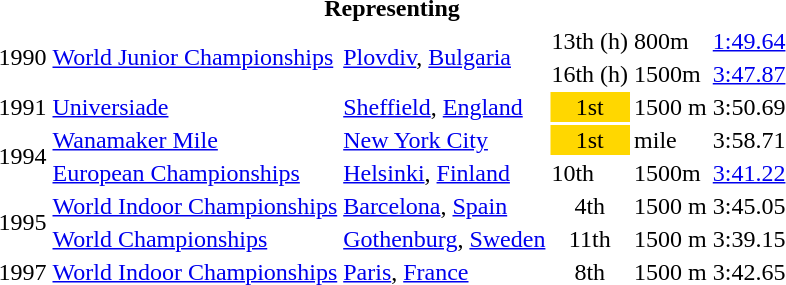<table>
<tr>
<th colspan="6">Representing </th>
</tr>
<tr>
<td rowspan=2>1990</td>
<td rowspan=2><a href='#'>World Junior Championships</a></td>
<td rowspan=2><a href='#'>Plovdiv</a>, <a href='#'>Bulgaria</a></td>
<td>13th (h)</td>
<td>800m</td>
<td><a href='#'>1:49.64</a></td>
</tr>
<tr>
<td>16th (h)</td>
<td>1500m</td>
<td><a href='#'>3:47.87</a></td>
</tr>
<tr>
<td>1991</td>
<td><a href='#'>Universiade</a></td>
<td><a href='#'>Sheffield</a>, <a href='#'>England</a></td>
<td bgcolor="gold" align="center">1st</td>
<td>1500 m</td>
<td>3:50.69</td>
</tr>
<tr>
<td rowspan=2>1994</td>
<td><a href='#'>Wanamaker Mile</a></td>
<td><a href='#'>New York City</a></td>
<td bgcolor="gold" align="center">1st</td>
<td>mile</td>
<td>3:58.71</td>
</tr>
<tr>
<td><a href='#'>European Championships</a></td>
<td><a href='#'>Helsinki</a>, <a href='#'>Finland</a></td>
<td>10th</td>
<td>1500m</td>
<td><a href='#'>3:41.22</a></td>
</tr>
<tr>
<td rowspan=2>1995</td>
<td><a href='#'>World Indoor Championships</a></td>
<td><a href='#'>Barcelona</a>, <a href='#'>Spain</a></td>
<td align="center">4th</td>
<td>1500 m</td>
<td>3:45.05</td>
</tr>
<tr>
<td><a href='#'>World Championships</a></td>
<td><a href='#'>Gothenburg</a>, <a href='#'>Sweden</a></td>
<td align="center">11th</td>
<td>1500 m</td>
<td>3:39.15</td>
</tr>
<tr>
<td>1997</td>
<td><a href='#'>World Indoor Championships</a></td>
<td><a href='#'>Paris</a>, <a href='#'>France</a></td>
<td align="center">8th</td>
<td>1500 m</td>
<td>3:42.65</td>
</tr>
</table>
